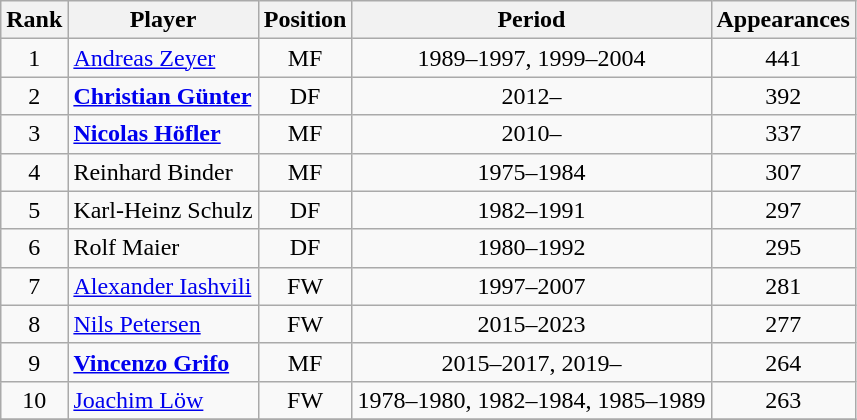<table class="wikitable sortable" style="text-align: center;">
<tr>
<th>Rank</th>
<th>Player</th>
<th>Position</th>
<th>Period</th>
<th>Appearances</th>
</tr>
<tr>
<td>1</td>
<td style="text-align:left;"> <a href='#'>Andreas Zeyer</a></td>
<td>MF</td>
<td>1989–1997, 1999–2004</td>
<td>441</td>
</tr>
<tr>
<td>2</td>
<td style="text-align:left;"> <strong><a href='#'>Christian Günter</a></strong></td>
<td>DF</td>
<td>2012–</td>
<td>392</td>
</tr>
<tr>
<td>3</td>
<td style="text-align:left;"> <strong><a href='#'>Nicolas Höfler</a></strong></td>
<td>MF</td>
<td>2010–</td>
<td>337</td>
</tr>
<tr>
<td>4</td>
<td style="text-align:left;"> Reinhard Binder</td>
<td>MF</td>
<td>1975–1984</td>
<td>307</td>
</tr>
<tr>
<td>5</td>
<td style="text-align:left;"> Karl-Heinz Schulz</td>
<td>DF</td>
<td>1982–1991</td>
<td>297</td>
</tr>
<tr>
<td>6</td>
<td style="text-align:left;"> Rolf Maier</td>
<td>DF</td>
<td>1980–1992</td>
<td>295</td>
</tr>
<tr>
<td>7</td>
<td style="text-align:left;"> <a href='#'>Alexander Iashvili</a></td>
<td>FW</td>
<td>1997–2007</td>
<td>281</td>
</tr>
<tr>
<td>8</td>
<td style="text-align:left;"> <a href='#'>Nils Petersen</a></td>
<td>FW</td>
<td>2015–2023</td>
<td>277</td>
</tr>
<tr>
<td>9</td>
<td style="text-align:left;"> <strong><a href='#'>Vincenzo Grifo</a></strong></td>
<td>MF</td>
<td>2015–2017, 2019–</td>
<td>264</td>
</tr>
<tr>
<td>10</td>
<td style="text-align:left;"> <a href='#'>Joachim Löw</a></td>
<td>FW</td>
<td>1978–1980, 1982–1984, 1985–1989</td>
<td>263</td>
</tr>
<tr>
</tr>
</table>
